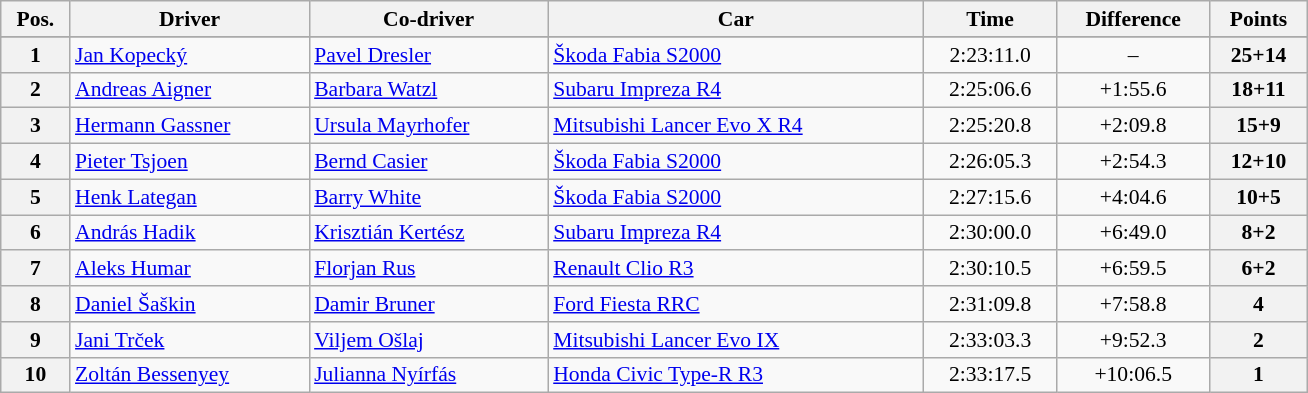<table class="wikitable"  style="width:69%; text-align:center; font-size:90%; max-width:950px;">
<tr>
<th>Pos.</th>
<th>Driver</th>
<th>Co-driver</th>
<th>Car</th>
<th>Time</th>
<th>Difference</th>
<th>Points</th>
</tr>
<tr>
</tr>
<tr>
<th>1</th>
<td align=left> <a href='#'>Jan Kopecký</a></td>
<td align=left> <a href='#'>Pavel Dresler</a></td>
<td align=left><a href='#'>Škoda Fabia S2000</a></td>
<td>2:23:11.0</td>
<td>–</td>
<th>25+14</th>
</tr>
<tr>
<th>2</th>
<td align="left"> <a href='#'>Andreas Aigner</a></td>
<td align="left"> <a href='#'>Barbara Watzl</a></td>
<td align="left"><a href='#'>Subaru Impreza R4</a></td>
<td>2:25:06.6</td>
<td>+1:55.6</td>
<th>18+11</th>
</tr>
<tr>
<th>3</th>
<td align=left> <a href='#'>Hermann Gassner</a></td>
<td align=left> <a href='#'>Ursula Mayrhofer</a></td>
<td align=left><a href='#'>Mitsubishi Lancer Evo X R4</a></td>
<td>2:25:20.8</td>
<td>+2:09.8</td>
<th>15+9</th>
</tr>
<tr>
<th>4</th>
<td align=left> <a href='#'>Pieter Tsjoen</a></td>
<td align=left> <a href='#'>Bernd Casier</a></td>
<td align=left><a href='#'>Škoda Fabia S2000</a></td>
<td>2:26:05.3</td>
<td>+2:54.3</td>
<th>12+10</th>
</tr>
<tr>
<th>5</th>
<td align=left> <a href='#'>Henk Lategan</a></td>
<td align=left> <a href='#'>Barry White</a></td>
<td align=left><a href='#'>Škoda Fabia S2000</a></td>
<td>2:27:15.6</td>
<td>+4:04.6</td>
<th>10+5</th>
</tr>
<tr>
<th>6</th>
<td align=left> <a href='#'>András Hadik</a></td>
<td align=left> <a href='#'>Krisztián Kertész</a></td>
<td align=left><a href='#'>Subaru Impreza R4</a></td>
<td>2:30:00.0</td>
<td>+6:49.0</td>
<th>8+2</th>
</tr>
<tr>
<th>7</th>
<td align=left> <a href='#'>Aleks Humar</a></td>
<td align=left> <a href='#'>Florjan Rus</a></td>
<td align=left><a href='#'>Renault Clio R3</a></td>
<td>2:30:10.5</td>
<td>+6:59.5</td>
<th>6+2</th>
</tr>
<tr>
<th>8</th>
<td align=left> <a href='#'>Daniel Šaškin</a></td>
<td align=left> <a href='#'>Damir Bruner</a></td>
<td align=left><a href='#'>Ford Fiesta RRC</a></td>
<td>2:31:09.8</td>
<td>+7:58.8</td>
<th>4</th>
</tr>
<tr>
<th>9</th>
<td align=left> <a href='#'>Jani Trček</a></td>
<td align=left> <a href='#'>Viljem Ošlaj</a></td>
<td align=left><a href='#'>Mitsubishi Lancer Evo IX</a></td>
<td>2:33:03.3</td>
<td>+9:52.3</td>
<th>2</th>
</tr>
<tr>
<th>10</th>
<td align=left> <a href='#'>Zoltán Bessenyey</a></td>
<td align=left> <a href='#'>Julianna Nyírfás</a></td>
<td align=left><a href='#'>Honda Civic Type-R R3</a></td>
<td>2:33:17.5</td>
<td>+10:06.5</td>
<th>1</th>
</tr>
</table>
